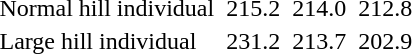<table>
<tr valign="top">
<td>Normal hill individual <br></td>
<td></td>
<td>215.2</td>
<td></td>
<td>214.0</td>
<td></td>
<td>212.8</td>
</tr>
<tr valign="top">
<td>Large hill individual <br></td>
<td></td>
<td>231.2</td>
<td></td>
<td>213.7</td>
<td></td>
<td>202.9</td>
</tr>
</table>
